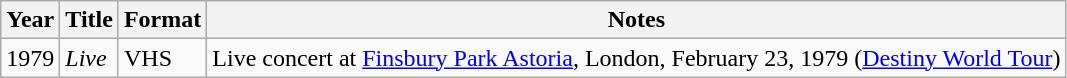<table class="wikitable">
<tr>
<th>Year</th>
<th>Title</th>
<th>Format</th>
<th>Notes</th>
</tr>
<tr>
<td>1979</td>
<td><em>Live </em></td>
<td>VHS</td>
<td>Live concert at <a href='#'>Finsbury Park Astoria</a>, London, February 23, 1979 (<a href='#'>Destiny World Tour</a>)</td>
</tr>
</table>
